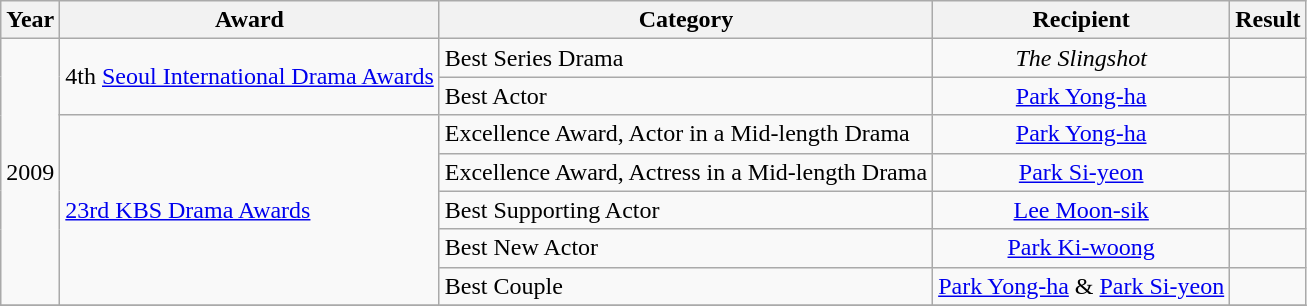<table class="wikitable">
<tr>
<th>Year</th>
<th>Award</th>
<th>Category</th>
<th>Recipient</th>
<th>Result</th>
</tr>
<tr>
<td rowspan="7" style="text-align:center;">2009</td>
<td rowspan="2">4th <a href='#'>Seoul International Drama Awards</a></td>
<td>Best Series Drama</td>
<td style="text-align:center;"><em>The Slingshot</em></td>
<td></td>
</tr>
<tr>
<td>Best Actor</td>
<td style="text-align:center;"><a href='#'>Park Yong-ha</a></td>
<td></td>
</tr>
<tr>
<td rowspan="5"><a href='#'>23rd KBS Drama Awards</a></td>
<td>Excellence Award, Actor in a Mid-length Drama</td>
<td style="text-align:center;"><a href='#'>Park Yong-ha</a></td>
<td></td>
</tr>
<tr>
<td>Excellence Award, Actress in a Mid-length Drama</td>
<td style="text-align:center;"><a href='#'>Park Si-yeon</a></td>
<td></td>
</tr>
<tr>
<td>Best Supporting Actor</td>
<td style="text-align:center;"><a href='#'>Lee Moon-sik</a></td>
<td></td>
</tr>
<tr>
<td>Best New Actor</td>
<td style="text-align:center;"><a href='#'>Park Ki-woong</a></td>
<td></td>
</tr>
<tr>
<td>Best Couple</td>
<td style="text-align:center;"><a href='#'>Park Yong-ha</a> & <a href='#'>Park Si-yeon</a></td>
<td></td>
</tr>
<tr>
</tr>
</table>
